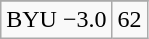<table class="wikitable">
<tr align="center">
</tr>
<tr align="center">
<td>BYU −3.0</td>
<td>62</td>
</tr>
</table>
